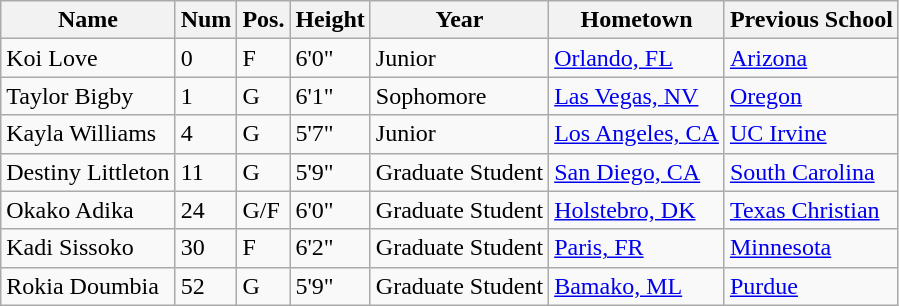<table class="wikitable sortable">
<tr>
<th>Name</th>
<th>Num</th>
<th>Pos.</th>
<th>Height</th>
<th>Year</th>
<th>Hometown</th>
<th class="unsortable">Previous School</th>
</tr>
<tr>
<td>Koi Love</td>
<td>0</td>
<td>F</td>
<td>6'0"</td>
<td>Junior</td>
<td><a href='#'>Orlando, FL</a></td>
<td><a href='#'>Arizona</a></td>
</tr>
<tr>
<td>Taylor Bigby</td>
<td>1</td>
<td>G</td>
<td>6'1"</td>
<td>Sophomore</td>
<td><a href='#'>Las Vegas, NV</a></td>
<td><a href='#'>Oregon</a></td>
</tr>
<tr>
<td>Kayla Williams</td>
<td>4</td>
<td>G</td>
<td>5'7"</td>
<td>Junior</td>
<td><a href='#'>Los Angeles, CA</a></td>
<td><a href='#'>UC Irvine</a></td>
</tr>
<tr>
<td>Destiny Littleton</td>
<td>11</td>
<td>G</td>
<td>5'9"</td>
<td>Graduate Student</td>
<td><a href='#'>San Diego, CA</a></td>
<td><a href='#'>South Carolina</a></td>
</tr>
<tr>
<td>Okako Adika</td>
<td>24</td>
<td>G/F</td>
<td>6'0"</td>
<td>Graduate Student</td>
<td><a href='#'>Holstebro, DK</a></td>
<td><a href='#'>Texas Christian</a></td>
</tr>
<tr>
<td>Kadi Sissoko</td>
<td>30</td>
<td>F</td>
<td>6'2"</td>
<td>Graduate Student</td>
<td><a href='#'>Paris, FR</a></td>
<td><a href='#'>Minnesota</a></td>
</tr>
<tr>
<td>Rokia Doumbia</td>
<td>52</td>
<td>G</td>
<td>5'9"</td>
<td>Graduate Student</td>
<td><a href='#'>Bamako, ML</a></td>
<td><a href='#'>Purdue</a></td>
</tr>
</table>
